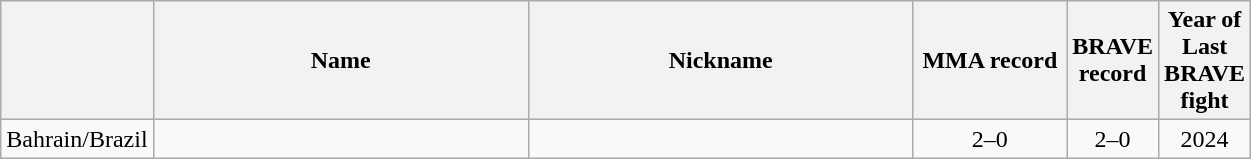<table class="wikitable sortable" width="66%" style="text-align:center;">
<tr>
<th width=12%></th>
<th width=37%>Name</th>
<th width=37%>Nickname</th>
<th width=20%>MMA record</th>
<th width=10%>BRAVE record</th>
<th width=10%>Year of Last BRAVE fight</th>
</tr>
<tr style="display:none;">
<td>!a</td>
<td>!a</td>
<td>-9999</td>
</tr>
<tr>
<td><span>Bahrain/Brazil</span></td>
<td></td>
<td></td>
<td>2–0</td>
<td>2–0</td>
<td>2024</td>
</tr>
</table>
